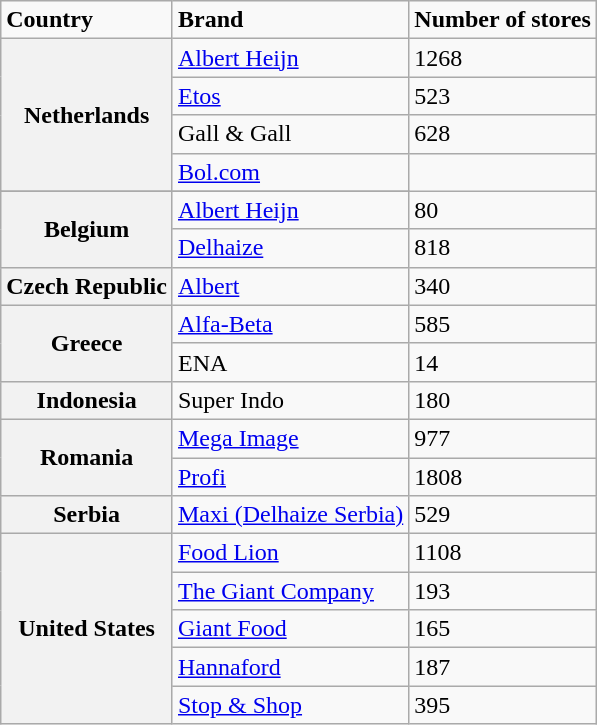<table class="wikitable">
<tr>
<td><strong>Country</strong></td>
<td><strong>Brand</strong></td>
<td><strong>Number of stores</strong></td>
</tr>
<tr>
<th rowspan="4">Netherlands</th>
<td><a href='#'>Albert Heijn</a></td>
<td>1268</td>
</tr>
<tr>
<td><a href='#'>Etos</a></td>
<td>523</td>
</tr>
<tr>
<td>Gall & Gall</td>
<td>628</td>
</tr>
<tr>
<td><a href='#'>Bol.com</a></td>
</tr>
<tr>
</tr>
<tr>
<th rowspan="2">Belgium</th>
<td><a href='#'>Albert Heijn</a></td>
<td>80</td>
</tr>
<tr>
<td><a href='#'>Delhaize</a></td>
<td>818</td>
</tr>
<tr>
<th rowspan="1">Czech Republic</th>
<td><a href='#'>Albert</a></td>
<td>340</td>
</tr>
<tr>
<th rowspan="2">Greece</th>
<td><a href='#'>Alfa-Beta</a></td>
<td>585</td>
</tr>
<tr>
<td>ENA</td>
<td>14</td>
</tr>
<tr>
<th rowspan="1">Indonesia</th>
<td>Super Indo</td>
<td>180</td>
</tr>
<tr>
<th rowspan="2">Romania</th>
<td><a href='#'>Mega Image</a></td>
<td>977</td>
</tr>
<tr>
<td><a href='#'>Profi</a></td>
<td>1808</td>
</tr>
<tr>
<th rowspan="1">Serbia</th>
<td><a href='#'>Maxi (Delhaize Serbia)</a></td>
<td>529</td>
</tr>
<tr>
<th rowspan="5">United States</th>
<td><a href='#'>Food Lion</a></td>
<td>1108</td>
</tr>
<tr>
<td><a href='#'>The Giant Company</a></td>
<td>193</td>
</tr>
<tr>
<td><a href='#'>Giant Food</a></td>
<td>165</td>
</tr>
<tr>
<td><a href='#'>Hannaford</a></td>
<td>187</td>
</tr>
<tr>
<td><a href='#'>Stop & Shop</a></td>
<td>395</td>
</tr>
</table>
